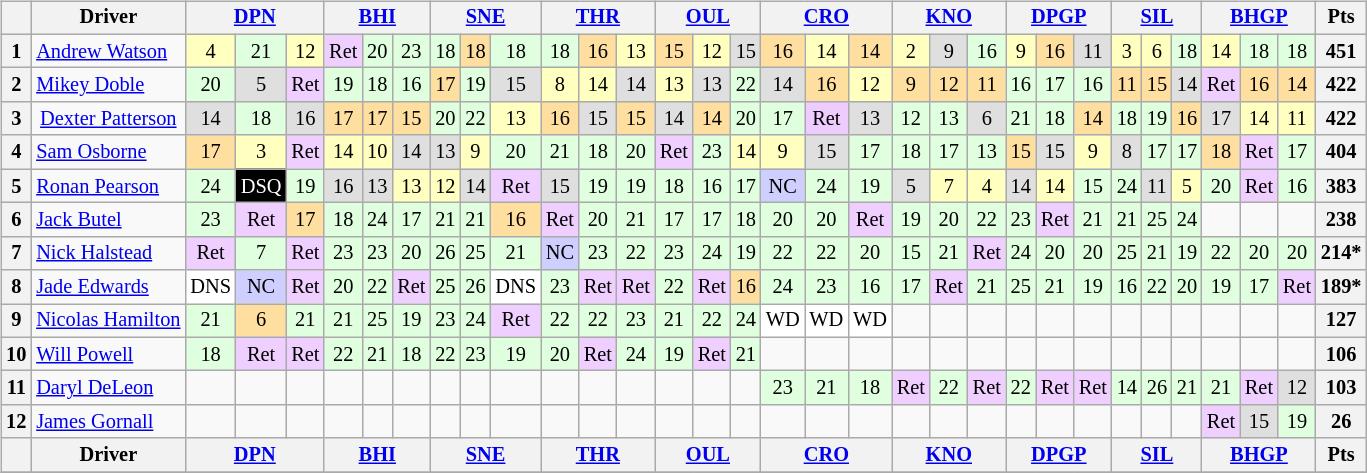<table>
<tr>
<td valign="top"><br><table class="wikitable" style="font-size: 85%; text-align: center;">
<tr valign="top">
<th valign="middle"></th>
<th valign="middle">Driver</th>
<th colspan="3"><a href='#'>DPN</a></th>
<th colspan="3"><a href='#'>BHI</a></th>
<th colspan="3"><a href='#'>SNE</a></th>
<th colspan="3"><a href='#'>THR</a></th>
<th colspan="3"><a href='#'>OUL</a></th>
<th colspan="3"><a href='#'>CRO</a></th>
<th colspan="3"><a href='#'>KNO</a></th>
<th colspan="3"><a href='#'>DPGP</a></th>
<th colspan="3"><a href='#'>SIL</a></th>
<th colspan="3"><a href='#'>BHGP</a></th>
<th valign=middle>Pts</th>
</tr>
<tr>
<th>1</th>
<td align="left"> <a href='#'>Andrew Watson</a></td>
<td style="background:#ffffbf;">4</td>
<td style="background:#dfffdf;">21</td>
<td style="background:#ffffbf;">12</td>
<td style="background:#EFCFFF;">Ret</td>
<td style="background:#dfffdf;">20</td>
<td style="background:#dfffdf;">23</td>
<td style="background:#dfffdf;">18</td>
<td style="background:#ffdf9f;">18</td>
<td style="background:#dfffdf;">18</td>
<td style="background:#dfffdf;">18</td>
<td style="background:#ffdf9f;">16</td>
<td style="background:#ffffbf;">13</td>
<td style="background:#ffdf9f;">15</td>
<td style="background:#ffffbf;">12</td>
<td style="background:#dfdfdf;">15</td>
<td style="background:#ffdf9f;">16</td>
<td style="background:#ffffbf;">14</td>
<td style="background:#ffdf9f;">14</td>
<td style="background:#ffffbf;">2</td>
<td style="background:#dfdfdf;">9</td>
<td style="background:#dfffdf;">16</td>
<td style="background:#ffffbf;">9</td>
<td style="background:#ffdf9f;">16</td>
<td style="background:#dfdfdf;">11</td>
<td style="background:#ffffbf;">3</td>
<td style="background:#ffffbf;">6</td>
<td style="background:#dfffdf;">18</td>
<td style="background:#ffffbf;">14</td>
<td style="background:#dfffdf;">18</td>
<td style="background:#dfffdf;">18</td>
<th>451</th>
</tr>
<tr>
<th>2</th>
<td align="left"> <a href='#'>Mikey Doble</a></td>
<td style="background:#dfffdf;">20</td>
<td style="background:#dfdfdf;">5</td>
<td style="background:#efcfff;">Ret</td>
<td style="background:#dfffdf;">19</td>
<td style="background:#dfffdf;">18</td>
<td style="background:#dfffdf;">16</td>
<td style="background:#ffdf9f;">17</td>
<td style="background:#dfffdf;">19</td>
<td style="background:#dfdfdf;">15</td>
<td style="background:#ffffbf;">8</td>
<td style="background:#ffffbf;">14</td>
<td style="background:#dfdfdf;">14</td>
<td style="background:#ffffbf;">13</td>
<td style="background:#dfdfdf;">13</td>
<td style="background:#dfffdf;">22</td>
<td style="background:#dfdfdf;">14</td>
<td style="background:#ffdf9f;">16</td>
<td style="background:#ffffbf;">12</td>
<td style="background:#ffdf9f;">9</td>
<td style="background:#ffdf9f;">12</td>
<td style="background:#ffdf9f;">11</td>
<td style="background:#dfffdf;">16</td>
<td style="background:#dfffdf;">17</td>
<td style="background:#dfffdf;">16</td>
<td style="background:#ffdf9f;">11</td>
<td style="background:#ffdf9f;">15</td>
<td style="background:#dfdfdf;">14</td>
<td style="background:#efcfff;">Ret</td>
<td style="background:#ffdf9f;">16</td>
<td style="background:#ffdf9f;">14</td>
<th>422</th>
</tr>
<tr>
<th>3</th>
<td align+"left" nowrap> <a href='#'>Dexter Patterson</a></td>
<td style="background:#dfdfdf;">14</td>
<td style="background:#dfffdf;">18</td>
<td style="background:#dfdfdf;">16</td>
<td style="background:#ffdf9f;">17</td>
<td style="background:#ffdf9f;">17</td>
<td style="background:#ffdf9f;">15</td>
<td style="background:#dfffdf;">20</td>
<td style="background:#dfffdf;">22</td>
<td style="background:#ffffbf;">13</td>
<td style="background:#ffdf9f;">16</td>
<td style="background:#dfdfdf;">15</td>
<td style="background:#ffdf9f;">15</td>
<td style="background:#dfdfdf;">14</td>
<td style="background:#ffdf9f;">14</td>
<td style="background:#dfffdf;">20</td>
<td style="background:#dfffdf;">17</td>
<td style="background:#efccff;">Ret</td>
<td style="background:#dfdfdf;">13</td>
<td style="background:#dfffdf;">12</td>
<td style="background:#dfffdf;">13</td>
<td style="background:#dfdfdf;">6</td>
<td style="background:#dfffdf;">21</td>
<td style="background:#dfffdf;">18</td>
<td style="background:#ffdf9f;">14</td>
<td style="background:#dfffdf;">18</td>
<td style="background:#dfffdf;">19</td>
<td style="background:#ffdf9f;">16</td>
<td style="background:#dfdfdf;">17</td>
<td style="background:#ffffbf;">14</td>
<td style="background:#ffffbf;">11</td>
<th>422</th>
</tr>
<tr>
<th>4</th>
<td align="left"> <a href='#'>Sam Osborne</a></td>
<td style="background:#ffdf9f;">17</td>
<td style="background:#ffffbf;">3</td>
<td style="background:#efcfff;">Ret</td>
<td style="background:#ffffbf;">14</td>
<td style="background:#ffffbf;">10</td>
<td style="background:#dfdfdf;">14</td>
<td style="background:#dfdfdf;">13</td>
<td style="background:#ffffbf;">9</td>
<td style="background:#dfffdf;">20</td>
<td style="background:#dfffdf;">21</td>
<td style="background:#dfffdf;">18</td>
<td style="background:#dfffdf;">20</td>
<td style="background:#efcfff;">Ret</td>
<td style="background:#dfffdf;">23</td>
<td style="background:#ffffbf;">14</td>
<td style="background:#ffffbf;">9</td>
<td style="background:#dfdfdf;">15</td>
<td style="background:#dfffdf;">17</td>
<td style="background:#dfffdf;">18</td>
<td style="background:#dfffdf;">17</td>
<td style="background:#dfffdf;">13</td>
<td style="background:#ffdf9f;">15</td>
<td style="background:#dfdfdf;">15</td>
<td style="background:#ffffbf;">9</td>
<td style="background:#dfdfdf;">8</td>
<td style="background:#dfffdf;">17</td>
<td style="background:#dfffdf;">17</td>
<td style="background:#ffdf9f;">18</td>
<td style="background:#efcfff;">Ret</td>
<td style="background:#dfffdf;">17</td>
<th>404</th>
</tr>
<tr>
<th>5</th>
<td align="left"> <a href='#'>Ronan Pearson</a></td>
<td style="background:#dfffdf;">24</td>
<td style="background:#000000;color:white;">DSQ</td>
<td style="background:#dfffdf;">19</td>
<td style="background:#dfdfdf;">16</td>
<td style="background:#dfdfdf;">13</td>
<td style="background:#ffffbf;">13</td>
<td style="background:#ffffbf;">12</td>
<td style="background:#dfdfdf;">14</td>
<td style="background:#efcfff;">Ret</td>
<td style="background:#dfdfdf;">15</td>
<td style="background:#dfffdf;">19</td>
<td style="background:#dfffdf;">19</td>
<td style="background:#dfffdf;">18</td>
<td style="background:#dfffdf;">16</td>
<td style="background:#dfffdf;">17</td>
<td style="background:#cfcfff;">NC</td>
<td style="background:#dfffdf;">24</td>
<td style="background:#dfffdf;">19</td>
<td style="background:#dfdfdf;">5</td>
<td style="background:#ffffbf;">7</td>
<td style="background:#ffffbf;">4</td>
<td style="background:#dfdfdf;">14</td>
<td style="background:#ffffbf;">14</td>
<td style="background:#dfffdf;">15</td>
<td style="background:#dfffdf;">24</td>
<td style="background:#dfdfdf;">11</td>
<td style="background:#ffffbf;">5</td>
<td style="background:#dfffdf;">20</td>
<td style="background:#efcfff;">Ret</td>
<td style="background:#dfffdf;">16</td>
<th>383</th>
</tr>
<tr>
<th>6</th>
<td align="left"> <a href='#'>Jack Butel</a></td>
<td style="background:#dfffdf;">23</td>
<td style="background:#efcfff;">Ret</td>
<td style="background:#ffdf9f;">17</td>
<td style="background:#dfffdf;">18</td>
<td style="background:#dfffdf;">24</td>
<td style="background:#dfffdf;">17</td>
<td style="background:#dfffdf;">21</td>
<td style="background:#dfffdf;">21</td>
<td style="background:#ffdf9f;">16</td>
<td style="background:#efcfff;">Ret</td>
<td style="background:#dfffdf;">20</td>
<td style="background:#dfffdf;">21</td>
<td style="background:#dfffdf;">17</td>
<td style="background:#dfffdf;">17</td>
<td style="background:#dfffdf;">18</td>
<td style="background:#dfffdf;">20</td>
<td style="background:#dfffdf;">20</td>
<td style="background:#efcfff;">Ret</td>
<td style="background:#dfffdf;">19</td>
<td style="background:#dfffdf;">20</td>
<td style="background:#dfffdf;">22</td>
<td style="background:#dfffdf;">23</td>
<td style="background:#efcfff;">Ret</td>
<td style="background:#dfffdf;">21</td>
<td style="background:#dfffdf;">21</td>
<td style="background:#dfffdf;">25</td>
<td style="background:#dfffdf;">24</td>
<td></td>
<td></td>
<td></td>
<th>238</th>
</tr>
<tr>
<th>7</th>
<td align="left"> <a href='#'>Nick Halstead</a></td>
<td style="background:#efcfff;">Ret</td>
<td style="background:#dfffdf;">7</td>
<td style="background:#efcfff;">Ret</td>
<td style="background:#dfffdf;">23</td>
<td style="background:#dfffdf;">23</td>
<td style="background:#dfffdf;">20</td>
<td style="background:#dfffdf;">26</td>
<td style="background:#dfffdf;">25</td>
<td style="background:#dfffdf;">21</td>
<td style="background:#cfcfff;">NC</td>
<td style="background:#dfffdf;">23</td>
<td style="background:#dfffdf;">22</td>
<td style="background:#dfffdf;">23</td>
<td style="background:#dfffdf;">24</td>
<td style="background:#dfffdf;">19</td>
<td style="background:#dfffdf;">22</td>
<td style="background:#dfffdf;">22</td>
<td style="background:#dfffdf;">20</td>
<td style="background:#dfffdf;">15</td>
<td style="background:#dfffdf;">21</td>
<td style="background:#efcfff;">Ret</td>
<td style="background:#dfffdf;">24</td>
<td style="background:#dfffdf;">20</td>
<td style="background:#dfffdf;">20</td>
<td style="background:#dfffdf;">25</td>
<td style="background:#dfffdf;">21</td>
<td style="background:#dfffdf;">19</td>
<td style="background:#dfffdf;">22</td>
<td style="background:#dfffdf;">20</td>
<td style="background:#dfffdf;">20</td>
<th>214*</th>
</tr>
<tr>
<th>8</th>
<td align="left"> <a href='#'>Jade Edwards</a></td>
<td style="background:#ffffff;">DNS</td>
<td style="background:#cfcfff;">NC</td>
<td style="background:#efcfff;">Ret</td>
<td style="background:#dfffdf;">20</td>
<td style="background:#dfffdf;">22</td>
<td style="background:#efcfff;">Ret</td>
<td style="background:#dfffdf;">25</td>
<td style="background:#dfffdf;">26</td>
<td style="background:#ffffff;">DNS</td>
<td style="background:#dfffdf;">23</td>
<td style="background:#efcfff;">Ret</td>
<td style="background:#efcfff;">Ret</td>
<td style="background:#dfffdf;">22</td>
<td style="background:#efcfff;">Ret</td>
<td style="background:#ffdf9f;">16</td>
<td style="background:#dfffdf;">24</td>
<td style="background:#dfffdf;">23</td>
<td style="background:#dfffdf;">16</td>
<td style="background:#dfffdf;">17</td>
<td style="background:#efcfff;">Ret</td>
<td style="background:#dfffdf;">21</td>
<td style="background:#dfffdf;">25</td>
<td style="background:#dfffdf;">21</td>
<td style="background:#dfffdf;">19</td>
<td style="background:#dfffdf;">16</td>
<td style="background:#dfffdf;">22</td>
<td style="background:#dfffdf;">20</td>
<td style="background:#dfffdf;">19</td>
<td style="background:#dfffdf;">17</td>
<td style="background:#efcfff;">Ret</td>
<th>189*</th>
</tr>
<tr>
<th>9</th>
<td align="left" nowrap=""> <a href='#'>Nicolas Hamilton</a></td>
<td style="background:#dfffdf;">21</td>
<td style="background:#ffdf9f;">6</td>
<td style="background:#dfffdf;">21</td>
<td style="background:#dfffdf;">21</td>
<td style="background:#dfffdf;">25</td>
<td style="background:#dfffdf;">19</td>
<td style="background:#dfffdf;">23</td>
<td style="background:#dfffdf;">24</td>
<td style="background:#efcfff;">Ret</td>
<td style="background:#dfffdf;">22</td>
<td style="background:#dfffdf;">22</td>
<td style="background:#dfffdf;">23</td>
<td style="background:#dfffdf;">21</td>
<td style="background:#dfffdf;">22</td>
<td style="background:#dfffdf;">24</td>
<td style="background:#ffffff;">WD</td>
<td style="background:#ffffff;">WD</td>
<td style="background:#ffffff;">WD</td>
<td></td>
<td></td>
<td></td>
<td></td>
<td></td>
<td></td>
<td></td>
<td></td>
<td></td>
<td></td>
<td></td>
<td></td>
<th>127</th>
</tr>
<tr>
<th>10</th>
<td align="left"> <a href='#'>Will Powell</a></td>
<td style="background:#dfffdf;">18</td>
<td style="background:#efcfff;">Ret</td>
<td style="background:#efcfff;">Ret</td>
<td style="background:#dfffdf;">22</td>
<td style="background:#dfffdf;">21</td>
<td style="background:#dfffdf;">18</td>
<td style="background:#dfffdf;">22</td>
<td style="background:#dfffdf;">23</td>
<td style="background:#dfffdf;">19</td>
<td style="background:#dfffdf;">20</td>
<td style="background:#efcfff;">Ret</td>
<td style="background:#dfffdf;">24</td>
<td style="background:#dfffdf;">19</td>
<td style="background:#efcfff;">Ret</td>
<td style="background:#dfffdf;">21</td>
<td></td>
<td></td>
<td></td>
<td></td>
<td></td>
<td></td>
<td></td>
<td></td>
<td></td>
<td></td>
<td></td>
<td></td>
<td></td>
<td></td>
<td></td>
<th>106</th>
</tr>
<tr>
<th>11</th>
<td align="left"> <a href='#'>Daryl DeLeon</a></td>
<td></td>
<td></td>
<td></td>
<td></td>
<td></td>
<td></td>
<td></td>
<td></td>
<td></td>
<td></td>
<td></td>
<td></td>
<td></td>
<td></td>
<td></td>
<td style="background:#dfffdf;">23</td>
<td style="background:#dfffdf;">21</td>
<td style="background:#dfffdf;">18</td>
<td style="background:#efcfff;">Ret</td>
<td style="background:#dfffdf;">22</td>
<td style="background:#efcfff;">Ret</td>
<td style="background:#dfffdf;">22</td>
<td style="background:#efcfff;">Ret</td>
<td style="background:#efcfff;">Ret</td>
<td style="background:#dfffdf;">14</td>
<td style="background:#dfffdf;">26</td>
<td style="background:#dfffdf;">21</td>
<td style="background:#dfffdf;">21</td>
<td style="background:#efcfff;">Ret</td>
<td style="background:#dfdfdf;">12</td>
<th>103</th>
</tr>
<tr>
<th>12</th>
<td align="left"> <a href='#'>James Gornall</a></td>
<td></td>
<td></td>
<td></td>
<td></td>
<td></td>
<td></td>
<td></td>
<td></td>
<td></td>
<td></td>
<td></td>
<td></td>
<td></td>
<td></td>
<td></td>
<td></td>
<td></td>
<td></td>
<td></td>
<td></td>
<td></td>
<td></td>
<td></td>
<td></td>
<td></td>
<td></td>
<td></td>
<td style="background:#efcfff;">Ret</td>
<td style="background:#dfdfdf;">15</td>
<td style="background:#dfffdf;">19</td>
<th>26</th>
</tr>
<tr>
<th valign="middle"></th>
<th valign="middle">Driver</th>
<th colspan="3"><a href='#'>DPN</a></th>
<th colspan="3"><a href='#'>BHI</a></th>
<th colspan="3"><a href='#'>SNE</a></th>
<th colspan="3"><a href='#'>THR</a></th>
<th colspan="3"><a href='#'>OUL</a></th>
<th colspan="3"><a href='#'>CRO</a></th>
<th colspan="3"><a href='#'>KNO</a></th>
<th colspan="3"><a href='#'>DPGP</a></th>
<th colspan="3"><a href='#'>SIL</a></th>
<th colspan="3"><a href='#'>BHGP</a></th>
<th valign=middle>Pts</th>
</tr>
<tr>
</tr>
</table>
</td>
</tr>
</table>
